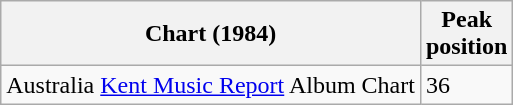<table class="wikitable">
<tr>
<th>Chart (1984)</th>
<th>Peak<br>position</th>
</tr>
<tr>
<td>Australia <a href='#'>Kent Music Report</a> Album Chart</td>
<td align="centre">36</td>
</tr>
</table>
